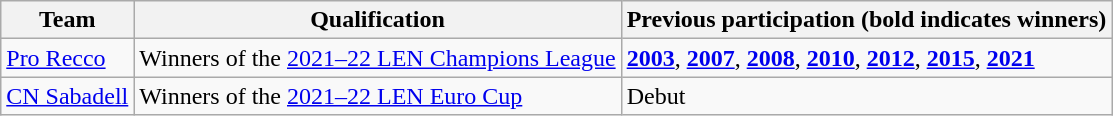<table class="wikitable">
<tr>
<th>Team</th>
<th>Qualification</th>
<th>Previous participation (bold indicates winners)</th>
</tr>
<tr>
<td> <a href='#'>Pro Recco</a></td>
<td>Winners of the <a href='#'>2021–22 LEN Champions League</a></td>
<td><strong><a href='#'>2003</a></strong>, <strong><a href='#'>2007</a></strong>, <strong><a href='#'>2008</a></strong>, <strong><a href='#'>2010</a></strong>, <strong><a href='#'>2012</a></strong>, <strong><a href='#'>2015</a></strong>, <strong><a href='#'>2021</a></strong></td>
</tr>
<tr>
<td> <a href='#'>CN Sabadell</a></td>
<td>Winners of the <a href='#'>2021–22 LEN Euro Cup</a></td>
<td>Debut</td>
</tr>
</table>
